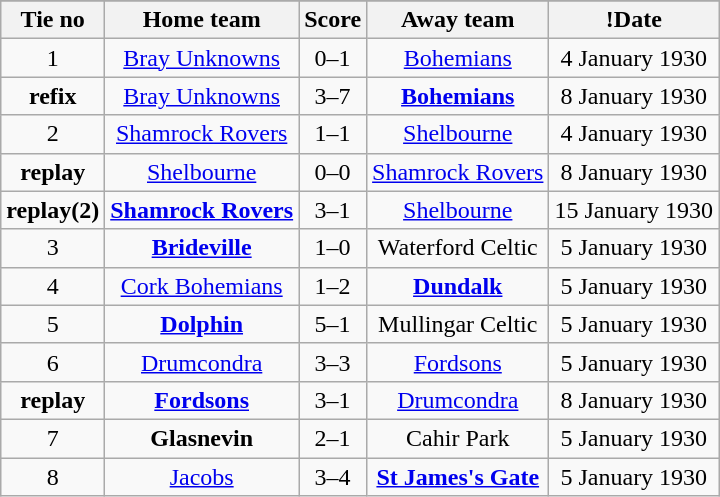<table class="wikitable" style="text-align: center">
<tr>
</tr>
<tr>
<th>Tie no</th>
<th>Home team</th>
<th>Score</th>
<th>Away team</th>
<th>!Date</th>
</tr>
<tr>
<td>1</td>
<td><a href='#'>Bray Unknowns</a></td>
<td>0–1</td>
<td><a href='#'>Bohemians</a></td>
<td>4 January 1930</td>
</tr>
<tr>
<td><strong>refix</strong></td>
<td><a href='#'>Bray Unknowns</a></td>
<td>3–7</td>
<td><strong><a href='#'>Bohemians</a></strong></td>
<td>8 January 1930</td>
</tr>
<tr>
<td>2</td>
<td><a href='#'>Shamrock Rovers</a></td>
<td>1–1</td>
<td><a href='#'>Shelbourne</a></td>
<td>4 January 1930</td>
</tr>
<tr>
<td><strong>replay</strong></td>
<td><a href='#'>Shelbourne</a></td>
<td>0–0</td>
<td><a href='#'>Shamrock Rovers</a></td>
<td>8 January 1930</td>
</tr>
<tr>
<td><strong>replay(2)</strong></td>
<td><strong><a href='#'>Shamrock Rovers</a></strong></td>
<td>3–1</td>
<td><a href='#'>Shelbourne</a></td>
<td>15 January 1930</td>
</tr>
<tr>
<td>3</td>
<td><strong><a href='#'>Brideville</a></strong></td>
<td>1–0</td>
<td>Waterford Celtic</td>
<td>5 January 1930</td>
</tr>
<tr>
<td>4</td>
<td><a href='#'>Cork Bohemians</a></td>
<td>1–2</td>
<td><strong><a href='#'>Dundalk</a></strong></td>
<td>5 January 1930</td>
</tr>
<tr>
<td>5</td>
<td><strong><a href='#'>Dolphin</a></strong></td>
<td>5–1</td>
<td>Mullingar Celtic</td>
<td>5 January 1930</td>
</tr>
<tr>
<td>6</td>
<td><a href='#'>Drumcondra</a></td>
<td>3–3</td>
<td><a href='#'>Fordsons</a></td>
<td>5 January 1930</td>
</tr>
<tr>
<td><strong>replay</strong></td>
<td><strong><a href='#'>Fordsons</a></strong></td>
<td>3–1</td>
<td><a href='#'>Drumcondra</a></td>
<td>8 January 1930</td>
</tr>
<tr>
<td>7</td>
<td><strong>Glasnevin</strong></td>
<td>2–1</td>
<td>Cahir Park</td>
<td>5 January 1930</td>
</tr>
<tr>
<td>8</td>
<td><a href='#'>Jacobs</a></td>
<td>3–4</td>
<td><strong><a href='#'>St James's Gate</a></strong></td>
<td>5 January 1930</td>
</tr>
</table>
